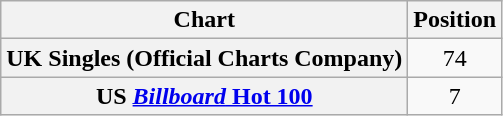<table class="wikitable plainrowheaders">
<tr>
<th>Chart</th>
<th>Position</th>
</tr>
<tr>
<th scope="row">UK Singles (Official Charts Company)</th>
<td style="text-align:center;">74</td>
</tr>
<tr>
<th scope="row">US <a href='#'><em>Billboard</em> Hot 100</a></th>
<td style="text-align:center;">7</td>
</tr>
</table>
